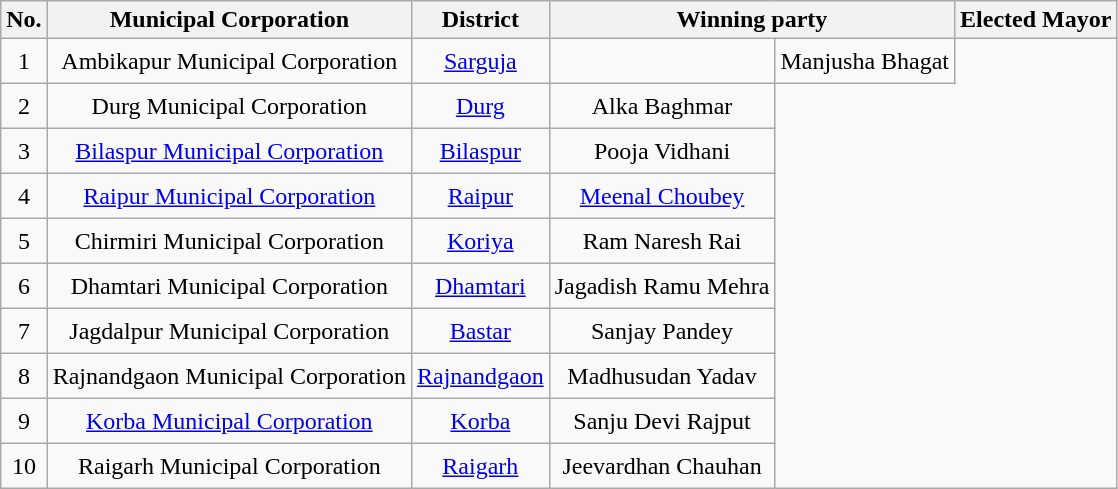<table class="wikitable sortable" style="text-align:center">
<tr>
<th align="Centre">No.</th>
<th align="Centre">Municipal Corporation</th>
<th align="Centre">District</th>
<th colspan="2">Winning party</th>
<th align="Centre">Elected Mayor</th>
</tr>
<tr style="text-align:center; height:30px;">
<td>1</td>
<td>Ambikapur Municipal Corporation</td>
<td><a href='#'>Sarguja</a></td>
<td></td>
<td>Manjusha Bhagat</td>
</tr>
<tr style="text-align:center; height:30px;">
<td>2</td>
<td>Durg Municipal Corporation</td>
<td><a href='#'>Durg</a></td>
<td>Alka Baghmar</td>
</tr>
<tr style="text-align:center; height:30px;">
<td>3</td>
<td><a href='#'>Bilaspur Municipal Corporation</a></td>
<td><a href='#'>Bilaspur</a></td>
<td>Pooja Vidhani</td>
</tr>
<tr style="text-align:center; height:30px;">
<td>4</td>
<td><a href='#'>Raipur Municipal Corporation</a></td>
<td><a href='#'>Raipur</a></td>
<td><a href='#'>Meenal Choubey</a></td>
</tr>
<tr style="text-align:center; height:30px;">
<td>5</td>
<td>Chirmiri Municipal Corporation</td>
<td><a href='#'>Koriya</a></td>
<td>Ram Naresh Rai</td>
</tr>
<tr style="text-align:center; height:30px;">
<td>6</td>
<td>Dhamtari Municipal Corporation</td>
<td><a href='#'>Dhamtari</a></td>
<td>Jagadish Ramu Mehra</td>
</tr>
<tr style="text-align:center; height:30px;">
<td>7</td>
<td>Jagdalpur Municipal Corporation</td>
<td><a href='#'>Bastar</a></td>
<td>Sanjay Pandey</td>
</tr>
<tr style="text-align:center; height:30px;">
<td>8</td>
<td>Rajnandgaon Municipal Corporation</td>
<td><a href='#'>Rajnandgaon</a></td>
<td>Madhusudan Yadav</td>
</tr>
<tr style="text-align:center; height:30px;">
<td>9</td>
<td><a href='#'>Korba Municipal Corporation</a></td>
<td><a href='#'>Korba</a></td>
<td>Sanju Devi Rajput</td>
</tr>
<tr style="text-align:center; height:30px;">
<td>10</td>
<td>Raigarh Municipal Corporation</td>
<td><a href='#'>Raigarh</a></td>
<td>Jeevardhan Chauhan</td>
</tr>
</table>
